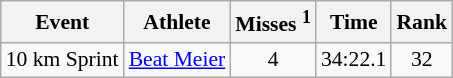<table class="wikitable" style="font-size:90%">
<tr>
<th>Event</th>
<th>Athlete</th>
<th>Misses <sup>1</sup></th>
<th>Time</th>
<th>Rank</th>
</tr>
<tr>
<td>10 km Sprint</td>
<td><a href='#'>Beat Meier</a></td>
<td align="center">4</td>
<td align="center">34:22.1</td>
<td align="center">32</td>
</tr>
</table>
